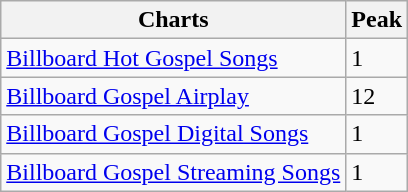<table class="wikitable">
<tr>
<th>Charts</th>
<th>Peak</th>
</tr>
<tr>
<td><a href='#'>Billboard Hot Gospel Songs</a></td>
<td>1</td>
</tr>
<tr>
<td><a href='#'>Billboard Gospel Airplay</a></td>
<td>12</td>
</tr>
<tr>
<td><a href='#'>Billboard Gospel Digital Songs</a></td>
<td>1</td>
</tr>
<tr>
<td><a href='#'>Billboard Gospel Streaming Songs</a></td>
<td>1</td>
</tr>
</table>
